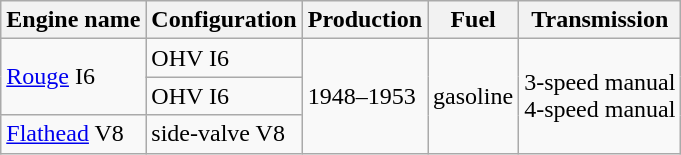<table class="wikitable">
<tr>
<th>Engine name</th>
<th>Configuration</th>
<th>Production</th>
<th>Fuel</th>
<th>Transmission</th>
</tr>
<tr>
<td rowspan="2"><a href='#'>Rouge</a> I6</td>
<td> OHV I6</td>
<td rowspan="3">1948–1953</td>
<td rowspan="3">gasoline</td>
<td rowspan="3">3-speed manual<br>4-speed manual</td>
</tr>
<tr>
<td> OHV I6</td>
</tr>
<tr>
<td><a href='#'>Flathead</a> V8</td>
<td> side-valve V8</td>
</tr>
</table>
